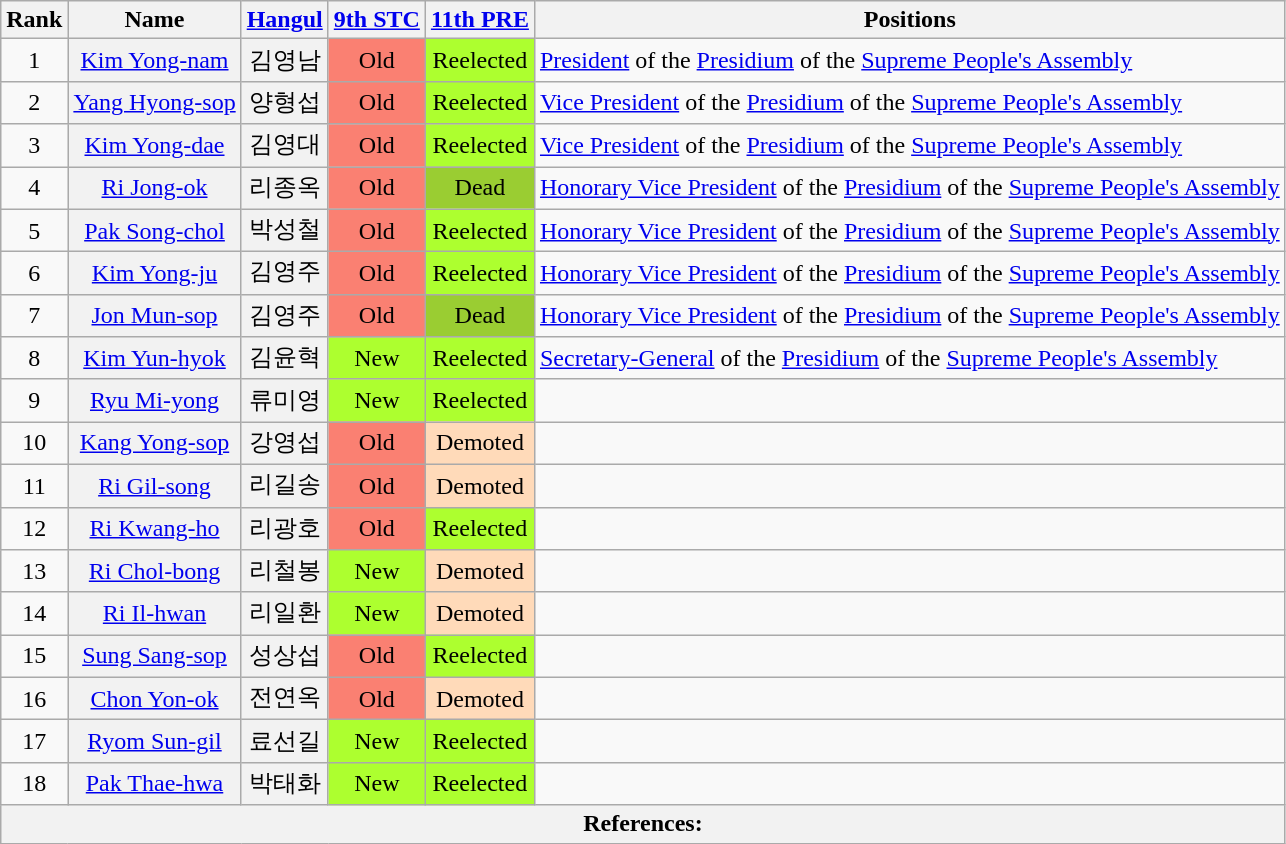<table class="wikitable sortable">
<tr>
<th>Rank</th>
<th>Name</th>
<th class="unsortable"><a href='#'>Hangul</a></th>
<th><a href='#'>9th STC</a></th>
<th><a href='#'>11th PRE</a></th>
<th>Positions</th>
</tr>
<tr>
<td align="center">1</td>
<th align="center" scope="row" style="font-weight:normal;"><a href='#'>Kim Yong-nam</a></th>
<th align="center" scope="row" style="font-weight:normal;">김영남</th>
<td style="background: Salmon" align="center">Old</td>
<td align="center" style="background: GreenYellow">Reelected</td>
<td><a href='#'>President</a> of the <a href='#'>Presidium</a> of the <a href='#'>Supreme People's Assembly</a></td>
</tr>
<tr>
<td align="center">2</td>
<th align="center" scope="row" style="font-weight:normal;"><a href='#'>Yang Hyong-sop</a></th>
<th align="center" scope="row" style="font-weight:normal;">양형섭</th>
<td style="background: Salmon" align="center">Old</td>
<td align="center" style="background: GreenYellow">Reelected</td>
<td><a href='#'>Vice President</a> of the <a href='#'>Presidium</a> of the <a href='#'>Supreme People's Assembly</a></td>
</tr>
<tr>
<td align="center">3</td>
<th align="center" scope="row" style="font-weight:normal;"><a href='#'>Kim Yong-dae</a></th>
<th align="center" scope="row" style="font-weight:normal;">김영대</th>
<td style="background: Salmon" align="center">Old</td>
<td align="center" style="background: GreenYellow">Reelected</td>
<td><a href='#'>Vice President</a> of the <a href='#'>Presidium</a> of the <a href='#'>Supreme People's Assembly</a></td>
</tr>
<tr>
<td align="center">4</td>
<th align="center" scope="row" style="font-weight:normal;"><a href='#'>Ri Jong-ok</a></th>
<th align="center" scope="row" style="font-weight:normal;">리종옥</th>
<td style="background: Salmon" align="center">Old</td>
<td data-sort-value="1" align="center" style="background: YellowGreen">Dead</td>
<td><a href='#'>Honorary Vice President</a> of the <a href='#'>Presidium</a> of the <a href='#'>Supreme People's Assembly</a></td>
</tr>
<tr>
<td align="center">5</td>
<th align="center" scope="row" style="font-weight:normal;"><a href='#'>Pak Song-chol</a></th>
<th align="center" scope="row" style="font-weight:normal;">박성철</th>
<td style="background: Salmon" align="center">Old</td>
<td align="center" style="background: GreenYellow">Reelected</td>
<td><a href='#'>Honorary Vice President</a> of the <a href='#'>Presidium</a> of the <a href='#'>Supreme People's Assembly</a></td>
</tr>
<tr>
<td align="center">6</td>
<th align="center" scope="row" style="font-weight:normal;"><a href='#'>Kim Yong-ju</a></th>
<th align="center" scope="row" style="font-weight:normal;">김영주</th>
<td style="background: Salmon" align="center">Old</td>
<td align="center" style="background: GreenYellow">Reelected</td>
<td><a href='#'>Honorary Vice President</a> of the <a href='#'>Presidium</a> of the <a href='#'>Supreme People's Assembly</a></td>
</tr>
<tr>
<td align="center">7</td>
<th align="center" scope="row" style="font-weight:normal;"><a href='#'>Jon Mun-sop</a></th>
<th align="center" scope="row" style="font-weight:normal;">김영주</th>
<td style="background: Salmon" align="center">Old</td>
<td data-sort-value="1" align="center" style="background: YellowGreen">Dead</td>
<td><a href='#'>Honorary Vice President</a> of the <a href='#'>Presidium</a> of the <a href='#'>Supreme People's Assembly</a></td>
</tr>
<tr>
<td align="center">8</td>
<th align="center" scope="row" style="font-weight:normal;"><a href='#'>Kim Yun-hyok</a></th>
<th align="center" scope="row" style="font-weight:normal;">김윤혁</th>
<td align="center" style="background: GreenYellow">New</td>
<td align="center" style="background: GreenYellow">Reelected</td>
<td><a href='#'>Secretary-General</a> of the <a href='#'>Presidium</a> of the <a href='#'>Supreme People's Assembly</a></td>
</tr>
<tr>
<td align="center">9</td>
<th align="center" scope="row" style="font-weight:normal;"><a href='#'>Ryu Mi-yong</a></th>
<th align="center" scope="row" style="font-weight:normal;">류미영</th>
<td align="center" style="background: GreenYellow">New</td>
<td align="center" style="background: GreenYellow">Reelected</td>
<td></td>
</tr>
<tr>
<td align="center">10</td>
<th align="center" scope="row" style="font-weight:normal;"><a href='#'>Kang Yong-sop</a></th>
<th align="center" scope="row" style="font-weight:normal;">강영섭</th>
<td style="background: Salmon" align="center">Old</td>
<td style="background: PeachPuff" align="center">Demoted</td>
<td></td>
</tr>
<tr>
<td align="center">11</td>
<th align="center" scope="row" style="font-weight:normal;"><a href='#'>Ri Gil-song</a></th>
<th align="center" scope="row" style="font-weight:normal;">리길송</th>
<td style="background: Salmon" align="center">Old</td>
<td style="background: PeachPuff" align="center">Demoted</td>
<td></td>
</tr>
<tr>
<td align="center">12</td>
<th align="center" scope="row" style="font-weight:normal;"><a href='#'>Ri Kwang-ho</a></th>
<th align="center" scope="row" style="font-weight:normal;">리광호</th>
<td style="background: Salmon" align="center">Old</td>
<td align="center" style="background: GreenYellow">Reelected</td>
<td></td>
</tr>
<tr>
<td align="center">13</td>
<th align="center" scope="row" style="font-weight:normal;"><a href='#'>Ri Chol-bong</a></th>
<th align="center" scope="row" style="font-weight:normal;">리철봉</th>
<td align="center" style="background: GreenYellow">New</td>
<td style="background: PeachPuff" align="center">Demoted</td>
<td></td>
</tr>
<tr>
<td align="center">14</td>
<th align="center" scope="row" style="font-weight:normal;"><a href='#'>Ri Il-hwan</a></th>
<th align="center" scope="row" style="font-weight:normal;">리일환</th>
<td align="center" style="background: GreenYellow">New</td>
<td style="background: PeachPuff" align="center">Demoted</td>
<td></td>
</tr>
<tr>
<td align="center">15</td>
<th align="center" scope="row" style="font-weight:normal;"><a href='#'>Sung Sang-sop</a></th>
<th align="center" scope="row" style="font-weight:normal;">성상섭</th>
<td style="background: Salmon" align="center">Old</td>
<td align="center" style="background: GreenYellow">Reelected</td>
<td></td>
</tr>
<tr>
<td align="center">16</td>
<th align="center" scope="row" style="font-weight:normal;"><a href='#'>Chon Yon-ok</a></th>
<th align="center" scope="row" style="font-weight:normal;">전연옥</th>
<td style="background: Salmon" align="center">Old</td>
<td style="background: PeachPuff" align="center">Demoted</td>
<td></td>
</tr>
<tr>
<td align="center">17</td>
<th align="center" scope="row" style="font-weight:normal;"><a href='#'>Ryom Sun-gil</a></th>
<th align="center" scope="row" style="font-weight:normal;">료선길</th>
<td align="center" style="background: GreenYellow">New</td>
<td align="center" style="background: GreenYellow">Reelected</td>
<td></td>
</tr>
<tr>
<td align="center">18</td>
<th align="center" scope="row" style="font-weight:normal;"><a href='#'>Pak Thae-hwa</a></th>
<th align="center" scope="row" style="font-weight:normal;">박태화</th>
<td align="center" style="background: GreenYellow">New</td>
<td align="center" style="background: GreenYellow">Reelected</td>
<td></td>
</tr>
<tr>
<th colspan="6" unsortable><strong>References:</strong><br></th>
</tr>
</table>
